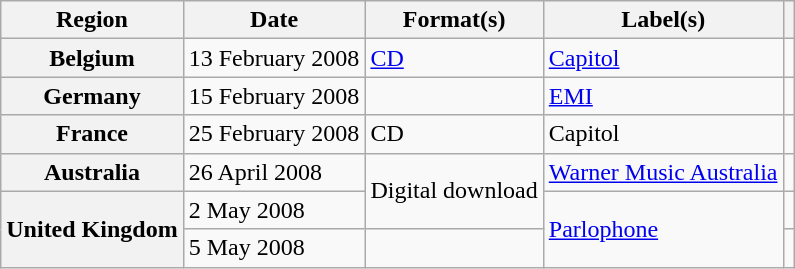<table class="wikitable plainrowheaders">
<tr>
<th scope="col">Region</th>
<th scope="col">Date</th>
<th scope="col">Format(s)</th>
<th scope="col">Label(s)</th>
<th scope="col"></th>
</tr>
<tr>
<th scope="row">Belgium</th>
<td>13 February 2008</td>
<td><a href='#'>CD</a></td>
<td><a href='#'>Capitol</a></td>
<td></td>
</tr>
<tr>
<th scope="row">Germany</th>
<td>15 February 2008</td>
<td></td>
<td><a href='#'>EMI</a></td>
<td></td>
</tr>
<tr>
<th scope="row">France</th>
<td>25 February 2008</td>
<td>CD</td>
<td>Capitol</td>
<td></td>
</tr>
<tr>
<th scope="row">Australia</th>
<td>26 April 2008</td>
<td rowspan="2">Digital download </td>
<td><a href='#'>Warner Music Australia</a></td>
<td></td>
</tr>
<tr>
<th scope="row" rowspan="2">United Kingdom</th>
<td>2 May 2008</td>
<td rowspan="2"><a href='#'>Parlophone</a></td>
<td></td>
</tr>
<tr>
<td>5 May 2008</td>
<td></td>
<td></td>
</tr>
</table>
